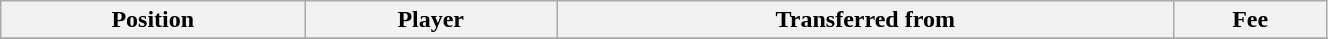<table class="wikitable sortable" style="width:70%; text-align:center; font-size:100%; text-align:left;">
<tr>
<th>Position</th>
<th>Player</th>
<th>Transferred from</th>
<th>Fee</th>
</tr>
<tr>
</tr>
</table>
